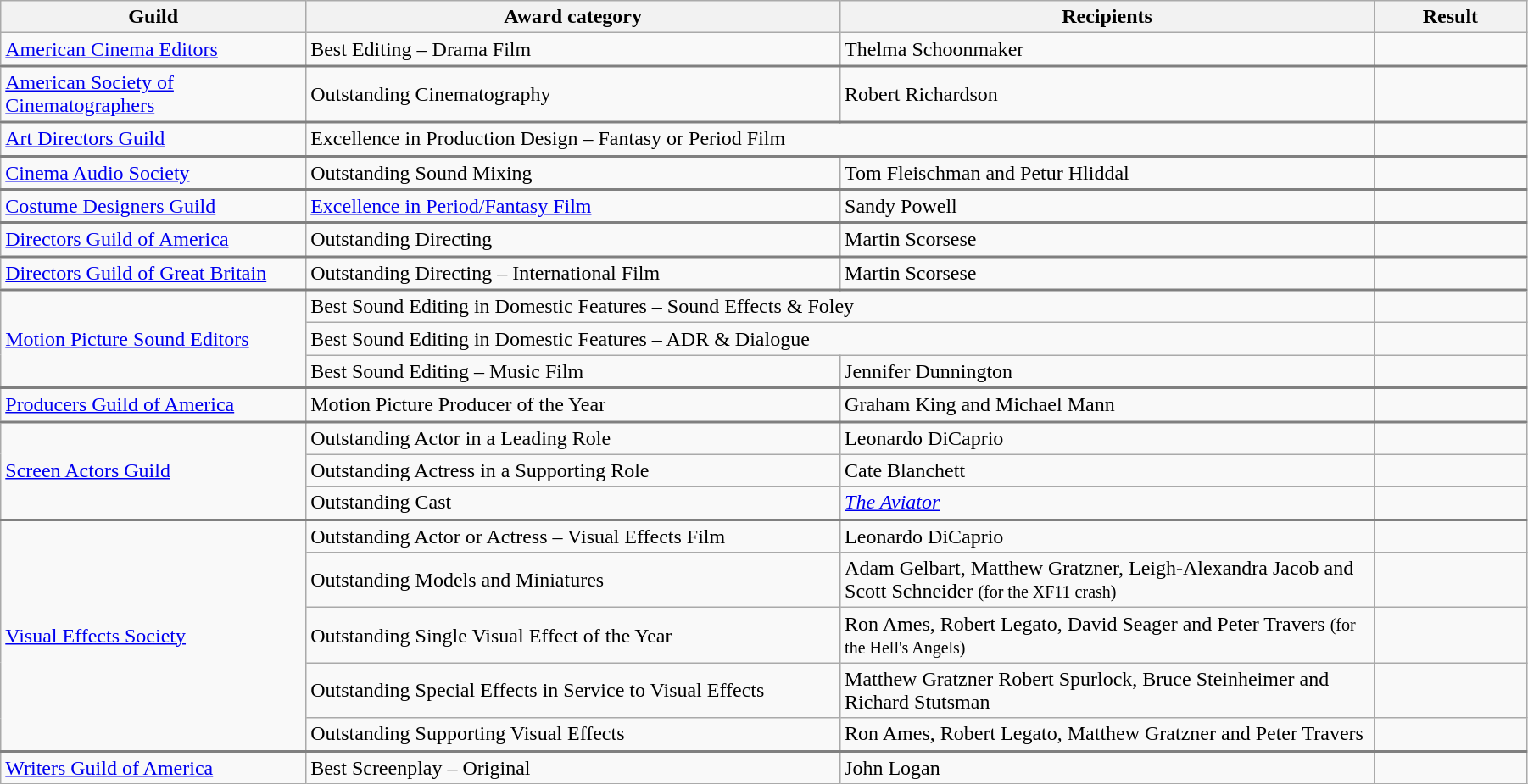<table class="wikitable" style="width:95%;" cellpadding="5">
<tr>
<th style="width:20%;">Guild</th>
<th style="width:35%;">Award category</th>
<th style="width:35%;">Recipients</th>
<th style="width:10%;">Result</th>
</tr>
<tr>
<td><a href='#'>American Cinema Editors</a></td>
<td>Best Editing – Drama Film</td>
<td>Thelma Schoonmaker</td>
<td></td>
</tr>
<tr style="border-top:2px solid gray;">
<td><a href='#'>American Society of Cinematographers</a></td>
<td>Outstanding Cinematography</td>
<td>Robert Richardson</td>
<td></td>
</tr>
<tr style="border-top:2px solid gray;">
<td><a href='#'>Art Directors Guild</a></td>
<td colspan="2">Excellence in Production Design – Fantasy or Period Film</td>
<td></td>
</tr>
<tr style="border-top:2px solid gray;">
<td><a href='#'>Cinema Audio Society</a></td>
<td>Outstanding Sound Mixing</td>
<td>Tom Fleischman and Petur Hliddal</td>
<td></td>
</tr>
<tr style="border-top:2px solid gray;">
<td><a href='#'>Costume Designers Guild</a></td>
<td><a href='#'>Excellence in Period/Fantasy Film</a></td>
<td>Sandy Powell</td>
<td></td>
</tr>
<tr style="border-top:2px solid gray;">
<td><a href='#'>Directors Guild of America</a></td>
<td>Outstanding Directing</td>
<td>Martin Scorsese</td>
<td></td>
</tr>
<tr style="border-top:2px solid gray;">
<td><a href='#'>Directors Guild of Great Britain</a></td>
<td>Outstanding Directing – International Film</td>
<td>Martin Scorsese</td>
<td></td>
</tr>
<tr style="border-top:2px solid gray;">
<td rowspan=3><a href='#'>Motion Picture Sound Editors</a></td>
<td colspan="2">Best Sound Editing in Domestic Features – Sound Effects & Foley</td>
<td></td>
</tr>
<tr>
<td colspan="2">Best Sound Editing in Domestic Features – ADR & Dialogue</td>
<td></td>
</tr>
<tr>
<td>Best Sound Editing – Music Film</td>
<td>Jennifer Dunnington</td>
<td></td>
</tr>
<tr style="border-top:2px solid gray;">
<td><a href='#'>Producers Guild of America</a></td>
<td>Motion Picture Producer of the Year</td>
<td>Graham King and Michael Mann</td>
<td></td>
</tr>
<tr style="border-top:2px solid gray;">
<td rowspan=3><a href='#'>Screen Actors Guild</a></td>
<td>Outstanding Actor in a Leading Role</td>
<td>Leonardo DiCaprio</td>
<td></td>
</tr>
<tr>
<td>Outstanding Actress in a Supporting Role</td>
<td>Cate Blanchett</td>
<td> </td>
</tr>
<tr>
<td>Outstanding Cast</td>
<td><em><a href='#'>The Aviator</a></em></td>
<td></td>
</tr>
<tr style="border-top:2px solid gray;">
<td rowspan="5"><a href='#'>Visual Effects Society</a></td>
<td>Outstanding Actor or Actress – Visual Effects Film</td>
<td>Leonardo DiCaprio</td>
<td></td>
</tr>
<tr>
<td>Outstanding Models and Miniatures</td>
<td>Adam Gelbart, Matthew Gratzner, Leigh-Alexandra Jacob and Scott Schneider <small>(for the XF11 crash)</small></td>
<td></td>
</tr>
<tr>
<td>Outstanding Single Visual Effect of the Year</td>
<td>Ron Ames, Robert Legato, David Seager and Peter Travers <small>(for the Hell's Angels)</small></td>
<td></td>
</tr>
<tr>
<td>Outstanding Special Effects in Service to Visual Effects</td>
<td>Matthew Gratzner Robert Spurlock, Bruce Steinheimer and Richard Stutsman</td>
<td></td>
</tr>
<tr>
<td>Outstanding Supporting Visual Effects</td>
<td>Ron Ames, Robert Legato, Matthew Gratzner and Peter Travers</td>
<td></td>
</tr>
<tr style="border-top:2px solid gray;">
<td><a href='#'>Writers Guild of America</a></td>
<td>Best Screenplay – Original</td>
<td>John Logan</td>
<td></td>
</tr>
</table>
